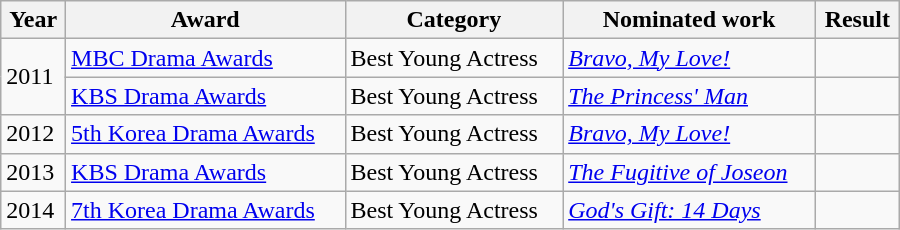<table class="wikitable" style="width:600px">
<tr>
<th>Year</th>
<th>Award</th>
<th>Category</th>
<th>Nominated work</th>
<th>Result</th>
</tr>
<tr>
<td rowspan=2>2011</td>
<td><a href='#'>MBC Drama Awards</a></td>
<td>Best Young Actress</td>
<td><em><a href='#'>Bravo, My Love!</a></em></td>
<td></td>
</tr>
<tr>
<td><a href='#'>KBS Drama Awards</a></td>
<td>Best Young Actress</td>
<td><em><a href='#'>The Princess' Man</a></em></td>
<td></td>
</tr>
<tr>
<td>2012</td>
<td><a href='#'>5th Korea Drama Awards</a></td>
<td>Best Young Actress</td>
<td><em><a href='#'>Bravo, My Love!</a></em></td>
<td></td>
</tr>
<tr>
<td>2013</td>
<td><a href='#'>KBS Drama Awards</a></td>
<td>Best Young Actress</td>
<td><em><a href='#'>The Fugitive of Joseon</a></em></td>
<td></td>
</tr>
<tr>
<td>2014</td>
<td><a href='#'>7th Korea Drama Awards</a></td>
<td>Best Young Actress</td>
<td><em><a href='#'>God's Gift: 14 Days</a></em></td>
<td></td>
</tr>
</table>
